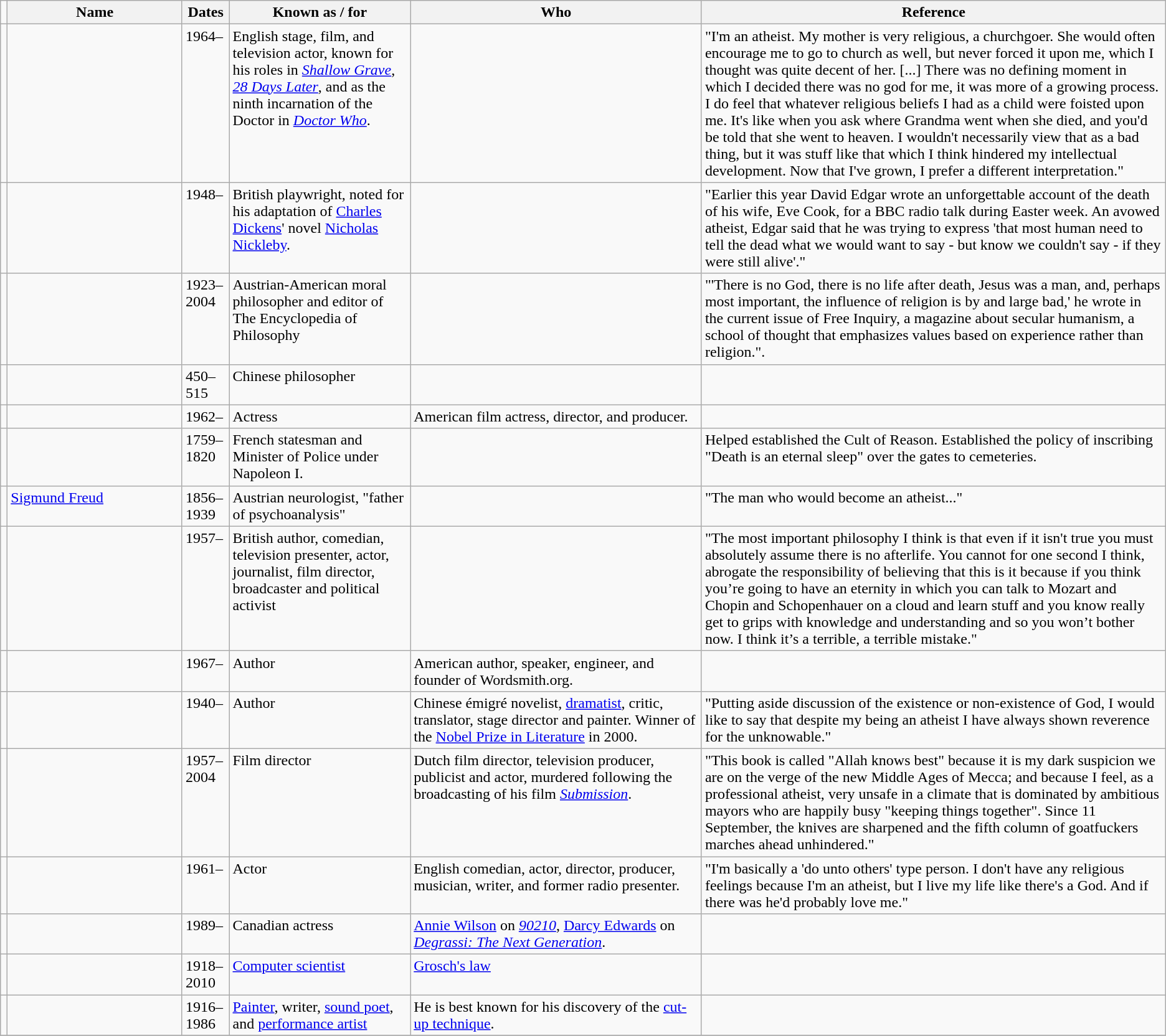<table class="wikitable sortable">
<tr valign="top" align="left">
<td></td>
<th width="15%">Name</th>
<th class="unsortable"!width="20%">Dates</th>
<th>Known as / for</th>
<th width="25%">Who</th>
<th class="unsortable">Reference</th>
</tr>
<tr valign="top">
<td></td>
<td></td>
<td>1964–</td>
<td>English stage, film, and television actor, known for his roles in <em><a href='#'>Shallow Grave</a></em>, <em><a href='#'>28 Days Later</a></em>, and as the ninth incarnation of the Doctor in <em><a href='#'>Doctor Who</a></em>.</td>
<td></td>
<td>"I'm an atheist. My mother is very religious, a churchgoer. She would often encourage me to go to church as well, but never forced it upon me, which I thought was quite decent of her. [...] There was no defining moment in which I decided there was no god for me, it was more of a growing process. I do feel that whatever religious beliefs I had as a child were foisted upon me. It's like when you ask where Grandma went when she died, and you'd be told that she went to heaven. I wouldn't necessarily view that as a bad thing, but it was stuff like that which I think hindered my intellectual development. Now that I've grown, I prefer a different interpretation."</td>
</tr>
<tr valign="top">
<td></td>
<td></td>
<td>1948–</td>
<td>British playwright, noted for his adaptation of <a href='#'>Charles Dickens</a>' novel <a href='#'>Nicholas Nickleby</a>.</td>
<td></td>
<td>"Earlier this year David Edgar wrote an unforgettable account of the death of his wife, Eve Cook, for a BBC radio talk during Easter week. An avowed atheist, Edgar said that he was trying to express 'that most human need to tell the dead what we would want to say - but know we couldn't say - if they were still alive'."</td>
</tr>
<tr valign="top">
<td></td>
<td></td>
<td>1923–2004</td>
<td>Austrian-American moral philosopher and editor of The Encyclopedia of Philosophy</td>
<td></td>
<td>"'There is no God, there is no life after death, Jesus was a man, and, perhaps most important, the influence of religion is by and large bad,' he wrote in the current issue of Free Inquiry, a magazine about secular humanism, a school of thought that emphasizes values based on experience rather than religion.".</td>
</tr>
<tr valign="top">
<td></td>
<td></td>
<td>450–515</td>
<td>Chinese philosopher</td>
<td></td>
<td></td>
</tr>
<tr valign="top">
<td></td>
<td></td>
<td>1962–</td>
<td>Actress</td>
<td>American film actress, director, and producer.</td>
<td></td>
</tr>
<tr valign="top">
<td></td>
<td></td>
<td>1759–1820</td>
<td>French statesman and Minister of Police under Napoleon I.</td>
<td></td>
<td>Helped established the Cult of Reason. Established the policy of inscribing "Death is an eternal sleep" over the gates to cemeteries.</td>
</tr>
<tr valign="top">
<td></td>
<td><a href='#'>Sigmund Freud</a></td>
<td>1856–1939</td>
<td>Austrian neurologist, "father of psychoanalysis"</td>
<td></td>
<td>"The man who would become an atheist..."</td>
</tr>
<tr valign="top">
<td></td>
<td></td>
<td>1957–</td>
<td>British author, comedian, television presenter, actor, journalist, film director, broadcaster and political activist</td>
<td></td>
<td>"The most important philosophy I think is that even if it isn't true you must absolutely assume there is no afterlife. You cannot for one second I think, abrogate the responsibility of believing that this is it because if you think you’re going to have an eternity in which you can talk to Mozart and Chopin and Schopenhauer on a cloud and learn stuff and you know really get to grips with knowledge and understanding and so you won’t bother now. I think it’s a terrible, a terrible mistake."</td>
</tr>
<tr valign="top">
<td></td>
<td></td>
<td>1967–</td>
<td>Author</td>
<td>American author, speaker, engineer, and founder of Wordsmith.org.</td>
<td></td>
</tr>
<tr valign="top">
<td></td>
<td></td>
<td>1940–</td>
<td>Author</td>
<td>Chinese émigré novelist, <a href='#'>dramatist</a>, critic, translator, stage director and painter. Winner of the <a href='#'>Nobel Prize in Literature</a> in 2000.</td>
<td>"Putting aside discussion of the existence or non-existence of God, I would like to say that despite my being an atheist I have always shown reverence for the unknowable."</td>
</tr>
<tr valign="top">
<td></td>
<td></td>
<td>1957–2004</td>
<td>Film director</td>
<td>Dutch film director, television producer, publicist and actor, murdered following the broadcasting of his film <em><a href='#'>Submission</a></em>.</td>
<td>"This book is called "Allah knows best" because it is my dark suspicion we are on the verge of the new Middle Ages of Mecca; and because I feel, as a professional atheist, very unsafe in a climate that is dominated by ambitious mayors who are happily busy "keeping things together". Since 11 September, the knives are sharpened and the fifth column of goatfuckers marches ahead unhindered."</td>
</tr>
<tr valign="top">
<td></td>
<td></td>
<td>1961–</td>
<td>Actor</td>
<td>English comedian, actor, director, producer, musician, writer, and former radio presenter.</td>
<td>"I'm basically a 'do unto others' type person. I don't have any religious feelings because I'm an atheist, but I live my life like there's a God. And if there was he'd probably love me."</td>
</tr>
<tr valign="top">
<td></td>
<td></td>
<td>1989–</td>
<td>Canadian actress</td>
<td><a href='#'>Annie Wilson</a> on <em><a href='#'>90210</a></em>, <a href='#'>Darcy Edwards</a> on <em><a href='#'>Degrassi: The Next Generation</a></em>.</td>
<td></td>
</tr>
<tr valign="top">
<td></td>
<td></td>
<td>1918–2010</td>
<td><a href='#'>Computer scientist</a></td>
<td><a href='#'>Grosch's law</a></td>
<td></td>
</tr>
<tr valign="top">
<td></td>
<td></td>
<td>1916–1986</td>
<td><a href='#'>Painter</a>, writer, <a href='#'>sound poet</a>, and <a href='#'>performance artist</a></td>
<td>He is best known for his discovery of the <a href='#'>cut-up technique</a>.</td>
<td></td>
</tr>
<tr valign="top">
</tr>
</table>
